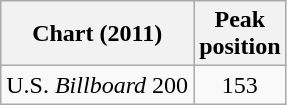<table class="wikitable">
<tr>
<th align="left">Chart (2011)</th>
<th align="center">Peak<br>position</th>
</tr>
<tr>
<td align="left">U.S. <em>Billboard</em> 200</td>
<td align="center">153</td>
</tr>
</table>
